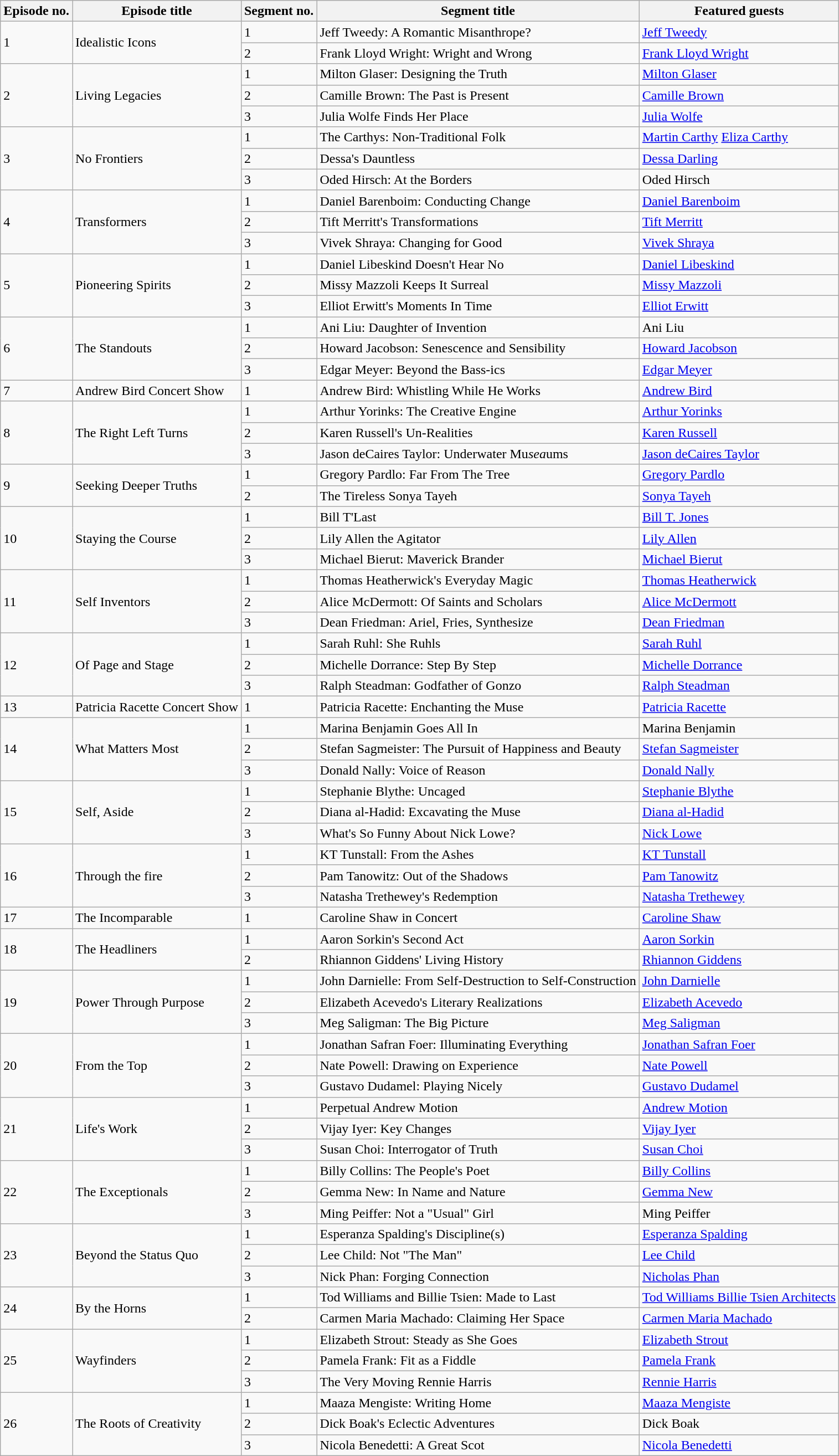<table class="wikitable sortable">
<tr>
<th>Episode no.</th>
<th>Episode title</th>
<th>Segment no.</th>
<th>Segment title</th>
<th>Featured guests</th>
</tr>
<tr>
<td rowspan="2">1</td>
<td rowspan="2">Idealistic Icons</td>
<td>1</td>
<td>Jeff Tweedy: A Romantic Misanthrope?</td>
<td><a href='#'>Jeff Tweedy</a></td>
</tr>
<tr>
<td>2</td>
<td>Frank Lloyd Wright: Wright and Wrong</td>
<td><a href='#'>Frank Lloyd Wright</a></td>
</tr>
<tr>
<td rowspan="3">2</td>
<td rowspan="3">Living Legacies</td>
<td>1</td>
<td>Milton Glaser: Designing the Truth</td>
<td><a href='#'>Milton Glaser</a></td>
</tr>
<tr>
<td>2</td>
<td>Camille Brown: The Past is Present</td>
<td><a href='#'>Camille Brown</a></td>
</tr>
<tr>
<td>3</td>
<td>Julia Wolfe Finds Her Place</td>
<td><a href='#'>Julia Wolfe</a></td>
</tr>
<tr>
<td rowspan="3">3</td>
<td rowspan="3">No Frontiers</td>
<td>1</td>
<td>The Carthys: Non-Traditional Folk</td>
<td><a href='#'>Martin Carthy</a> <a href='#'>Eliza Carthy</a></td>
</tr>
<tr>
<td>2</td>
<td>Dessa's Dauntless</td>
<td><a href='#'>Dessa Darling</a></td>
</tr>
<tr>
<td>3</td>
<td>Oded Hirsch: At the Borders</td>
<td>Oded Hirsch</td>
</tr>
<tr>
<td rowspan="3">4</td>
<td rowspan="3">Transformers</td>
<td>1</td>
<td>Daniel Barenboim: Conducting Change</td>
<td><a href='#'>Daniel Barenboim</a></td>
</tr>
<tr>
<td>2</td>
<td>Tift Merritt's Transformations</td>
<td><a href='#'>Tift Merritt</a></td>
</tr>
<tr>
<td>3</td>
<td>Vivek Shraya: Changing for Good</td>
<td><a href='#'>Vivek Shraya</a></td>
</tr>
<tr>
<td rowspan="3">5</td>
<td rowspan="3">Pioneering Spirits</td>
<td>1</td>
<td>Daniel Libeskind Doesn't Hear No</td>
<td><a href='#'>Daniel Libeskind</a></td>
</tr>
<tr>
<td>2</td>
<td>Missy Mazzoli Keeps It Surreal</td>
<td><a href='#'>Missy Mazzoli</a></td>
</tr>
<tr>
<td>3</td>
<td>Elliot Erwitt's Moments In Time</td>
<td><a href='#'>Elliot Erwitt</a></td>
</tr>
<tr>
<td rowspan="3">6</td>
<td rowspan="3">The Standouts</td>
<td>1</td>
<td>Ani Liu: Daughter of Invention</td>
<td>Ani Liu</td>
</tr>
<tr>
<td>2</td>
<td>Howard Jacobson: Senescence and Sensibility</td>
<td><a href='#'>Howard Jacobson</a></td>
</tr>
<tr>
<td>3</td>
<td>Edgar Meyer: Beyond the Bass-ics</td>
<td><a href='#'>Edgar Meyer</a></td>
</tr>
<tr>
<td>7</td>
<td>Andrew Bird Concert Show</td>
<td>1</td>
<td>Andrew Bird: Whistling While He Works</td>
<td><a href='#'>Andrew Bird</a></td>
</tr>
<tr>
<td rowspan="3">8</td>
<td rowspan="3">The Right Left Turns</td>
<td>1</td>
<td>Arthur Yorinks: The Creative Engine</td>
<td><a href='#'>Arthur Yorinks</a></td>
</tr>
<tr>
<td>2</td>
<td>Karen Russell's Un-Realities</td>
<td><a href='#'>Karen Russell</a></td>
</tr>
<tr>
<td>3</td>
<td>Jason deCaires Taylor: Underwater Mu<em>sea</em>ums</td>
<td><a href='#'>Jason deCaires Taylor</a></td>
</tr>
<tr>
<td rowspan="2">9</td>
<td rowspan="2">Seeking Deeper Truths</td>
<td>1</td>
<td>Gregory Pardlo: Far From The Tree</td>
<td><a href='#'>Gregory Pardlo</a></td>
</tr>
<tr>
<td>2</td>
<td>The Tireless Sonya Tayeh</td>
<td><a href='#'>Sonya Tayeh</a></td>
</tr>
<tr>
<td rowspan="3">10</td>
<td rowspan="3">Staying the Course</td>
<td>1</td>
<td>Bill T'Last</td>
<td><a href='#'>Bill T. Jones</a></td>
</tr>
<tr>
<td>2</td>
<td>Lily Allen the Agitator</td>
<td><a href='#'>Lily Allen</a></td>
</tr>
<tr>
<td>3</td>
<td>Michael Bierut: Maverick Brander</td>
<td><a href='#'>Michael Bierut</a></td>
</tr>
<tr>
<td rowspan="3">11</td>
<td rowspan="3">Self Inventors</td>
<td>1</td>
<td>Thomas Heatherwick's Everyday Magic</td>
<td><a href='#'>Thomas Heatherwick</a></td>
</tr>
<tr>
<td>2</td>
<td>Alice McDermott: Of Saints and Scholars</td>
<td><a href='#'>Alice McDermott</a></td>
</tr>
<tr>
<td>3</td>
<td>Dean Friedman: Ariel, Fries, Synthesize</td>
<td><a href='#'>Dean Friedman</a></td>
</tr>
<tr>
<td rowspan="3">12</td>
<td rowspan="3">Of Page and Stage</td>
<td>1</td>
<td>Sarah Ruhl: She Ruhls</td>
<td><a href='#'>Sarah Ruhl</a></td>
</tr>
<tr>
<td>2</td>
<td>Michelle Dorrance: Step By Step</td>
<td><a href='#'>Michelle Dorrance</a></td>
</tr>
<tr>
<td>3</td>
<td>Ralph Steadman: Godfather of Gonzo</td>
<td><a href='#'>Ralph Steadman</a></td>
</tr>
<tr>
<td>13</td>
<td>Patricia Racette Concert Show</td>
<td>1</td>
<td>Patricia Racette: Enchanting the Muse</td>
<td><a href='#'>Patricia Racette</a></td>
</tr>
<tr>
<td rowspan="3">14</td>
<td rowspan="3">What Matters Most</td>
<td>1</td>
<td>Marina Benjamin Goes All In</td>
<td>Marina Benjamin</td>
</tr>
<tr>
<td>2</td>
<td>Stefan Sagmeister: The Pursuit of Happiness and Beauty</td>
<td><a href='#'>Stefan Sagmeister</a></td>
</tr>
<tr>
<td>3</td>
<td>Donald Nally: Voice of Reason</td>
<td><a href='#'>Donald Nally</a></td>
</tr>
<tr>
<td rowspan="3">15</td>
<td rowspan="3">Self, Aside</td>
<td>1</td>
<td>Stephanie Blythe: Uncaged</td>
<td><a href='#'>Stephanie Blythe</a></td>
</tr>
<tr>
<td>2</td>
<td>Diana al-Hadid: Excavating the Muse</td>
<td><a href='#'>Diana al-Hadid</a></td>
</tr>
<tr>
<td>3</td>
<td>What's So Funny About Nick Lowe?</td>
<td><a href='#'>Nick Lowe</a></td>
</tr>
<tr>
<td rowspan="3">16</td>
<td rowspan="3">Through the fire</td>
<td>1</td>
<td>KT Tunstall: From the Ashes</td>
<td><a href='#'>KT Tunstall</a></td>
</tr>
<tr>
<td>2</td>
<td>Pam Tanowitz: Out of the Shadows</td>
<td><a href='#'>Pam Tanowitz</a></td>
</tr>
<tr>
<td>3</td>
<td>Natasha Trethewey's Redemption</td>
<td><a href='#'>Natasha Trethewey</a></td>
</tr>
<tr>
<td>17</td>
<td>The Incomparable</td>
<td>1</td>
<td>Caroline Shaw in Concert</td>
<td><a href='#'>Caroline Shaw</a></td>
</tr>
<tr>
<td rowspan="2">18</td>
<td rowspan="2">The Headliners</td>
<td>1</td>
<td>Aaron Sorkin's Second Act</td>
<td><a href='#'>Aaron Sorkin</a></td>
</tr>
<tr>
<td>2</td>
<td>Rhiannon Giddens' Living History</td>
<td><a href='#'>Rhiannon Giddens</a></td>
</tr>
<tr>
</tr>
<tr>
<td rowspan="3">19</td>
<td rowspan="3">Power Through Purpose</td>
<td>1</td>
<td>John Darnielle: From Self-Destruction to Self-Construction</td>
<td><a href='#'>John Darnielle</a></td>
</tr>
<tr>
<td>2</td>
<td>Elizabeth Acevedo's Literary Realizations</td>
<td><a href='#'>Elizabeth Acevedo</a></td>
</tr>
<tr>
<td>3</td>
<td>Meg Saligman: The Big Picture</td>
<td><a href='#'>Meg Saligman</a></td>
</tr>
<tr>
<td rowspan="3">20</td>
<td rowspan="3">From the Top</td>
<td>1</td>
<td>Jonathan Safran Foer: Illuminating Everything</td>
<td><a href='#'>Jonathan Safran Foer</a></td>
</tr>
<tr>
<td>2</td>
<td>Nate Powell: Drawing on Experience</td>
<td><a href='#'>Nate Powell</a></td>
</tr>
<tr>
<td>3</td>
<td>Gustavo Dudamel: Playing Nicely</td>
<td><a href='#'>Gustavo Dudamel</a></td>
</tr>
<tr>
<td rowspan="3">21</td>
<td rowspan="3">Life's Work</td>
<td>1</td>
<td>Perpetual Andrew Motion</td>
<td><a href='#'>Andrew Motion</a></td>
</tr>
<tr>
<td>2</td>
<td>Vijay Iyer: Key Changes</td>
<td><a href='#'>Vijay Iyer</a></td>
</tr>
<tr>
<td>3</td>
<td>Susan Choi: Interrogator of Truth</td>
<td><a href='#'>Susan Choi</a></td>
</tr>
<tr>
<td rowspan="3">22</td>
<td rowspan="3">The Exceptionals</td>
<td>1</td>
<td>Billy Collins: The People's Poet</td>
<td><a href='#'>Billy Collins</a></td>
</tr>
<tr>
<td>2</td>
<td>Gemma New: In Name and Nature</td>
<td><a href='#'>Gemma New</a></td>
</tr>
<tr>
<td>3</td>
<td>Ming Peiffer: Not a "Usual" Girl</td>
<td>Ming Peiffer</td>
</tr>
<tr>
<td rowspan="3">23</td>
<td rowspan="3">Beyond the Status Quo</td>
<td>1</td>
<td>Esperanza Spalding's Discipline(s)</td>
<td><a href='#'>Esperanza Spalding</a></td>
</tr>
<tr>
<td>2</td>
<td>Lee Child: Not "The Man"</td>
<td><a href='#'>Lee Child</a></td>
</tr>
<tr>
<td>3</td>
<td>Nick Phan: Forging Connection</td>
<td><a href='#'>Nicholas Phan</a></td>
</tr>
<tr>
<td rowspan="2">24</td>
<td rowspan="2">By the Horns</td>
<td>1</td>
<td>Tod Williams and Billie Tsien: Made to Last</td>
<td><a href='#'>Tod Williams Billie Tsien Architects</a></td>
</tr>
<tr>
<td>2</td>
<td>Carmen Maria Machado: Claiming Her Space</td>
<td><a href='#'>Carmen Maria Machado</a></td>
</tr>
<tr>
<td rowspan="3">25</td>
<td rowspan="3">Wayfinders</td>
<td>1</td>
<td>Elizabeth Strout: Steady as She Goes</td>
<td><a href='#'>Elizabeth Strout</a></td>
</tr>
<tr>
<td>2</td>
<td>Pamela Frank: Fit as a Fiddle</td>
<td><a href='#'>Pamela Frank</a></td>
</tr>
<tr>
<td>3</td>
<td>The Very Moving Rennie Harris</td>
<td><a href='#'>Rennie Harris</a></td>
</tr>
<tr>
<td rowspan="3">26</td>
<td rowspan="3">The Roots of Creativity</td>
<td>1</td>
<td>Maaza Mengiste: Writing Home</td>
<td><a href='#'>Maaza Mengiste</a></td>
</tr>
<tr>
<td>2</td>
<td>Dick Boak's Eclectic Adventures</td>
<td>Dick Boak</td>
</tr>
<tr>
<td>3</td>
<td>Nicola Benedetti: A Great Scot</td>
<td><a href='#'>Nicola Benedetti</a></td>
</tr>
</table>
